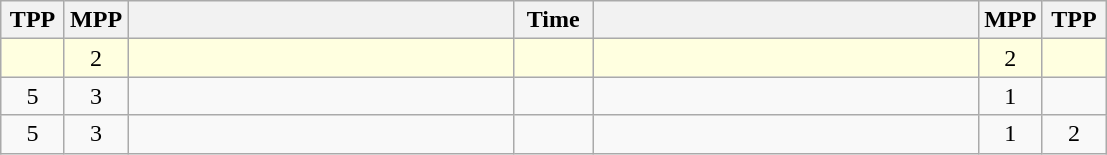<table class="wikitable" style="text-align: center;" |>
<tr>
<th width="35">TPP</th>
<th width="35">MPP</th>
<th width="250"></th>
<th width="45">Time</th>
<th width="250"></th>
<th width="35">MPP</th>
<th width="35">TPP</th>
</tr>
<tr bgcolor="lightyellow">
<td></td>
<td>2</td>
<td style="text-align:left;"></td>
<td></td>
<td style="text-align:left;"></td>
<td>2</td>
<td></td>
</tr>
<tr>
<td>5</td>
<td>3</td>
<td style="text-align:left;"></td>
<td></td>
<td style="text-align:left;"><strong></strong></td>
<td>1</td>
<td></td>
</tr>
<tr>
<td>5</td>
<td>3</td>
<td style="text-align:left;"></td>
<td></td>
<td style="text-align:left;"><strong></strong></td>
<td>1</td>
<td>2</td>
</tr>
</table>
